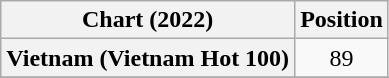<table class="wikitable sortable plainrowheaders" style="text-align:center">
<tr>
<th scope="col">Chart (2022)</th>
<th scope="col">Position</th>
</tr>
<tr>
<th scope="row">Vietnam (Vietnam Hot 100)</th>
<td>89</td>
</tr>
<tr>
</tr>
</table>
